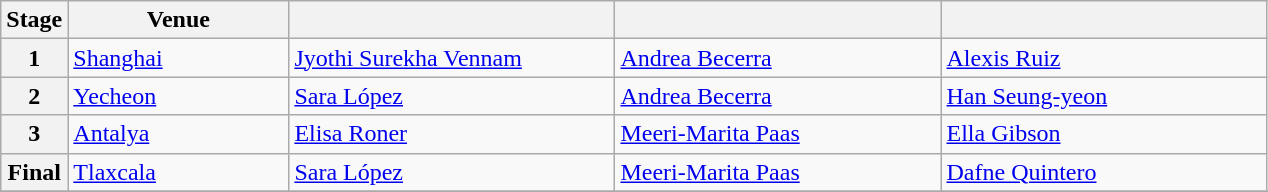<table class="wikitable">
<tr>
<th>Stage</th>
<th width=140>Venue</th>
<th width=210></th>
<th width=210></th>
<th width=210></th>
</tr>
<tr>
<th>1</th>
<td> <a href='#'>Shanghai</a></td>
<td> <a href='#'>Jyothi Surekha Vennam</a></td>
<td> <a href='#'>Andrea Becerra</a></td>
<td> <a href='#'>Alexis Ruiz</a></td>
</tr>
<tr>
<th>2</th>
<td> <a href='#'>Yecheon</a></td>
<td> <a href='#'>Sara López</a></td>
<td> <a href='#'>Andrea Becerra</a></td>
<td> <a href='#'>Han Seung-yeon</a></td>
</tr>
<tr>
<th>3</th>
<td> <a href='#'>Antalya</a></td>
<td> <a href='#'>Elisa Roner</a></td>
<td> <a href='#'>Meeri-Marita Paas</a></td>
<td> <a href='#'>Ella Gibson</a></td>
</tr>
<tr>
<th>Final</th>
<td> <a href='#'>Tlaxcala</a></td>
<td> <a href='#'>Sara López</a></td>
<td> <a href='#'>Meeri-Marita Paas</a></td>
<td> <a href='#'>Dafne Quintero</a></td>
</tr>
<tr>
</tr>
</table>
